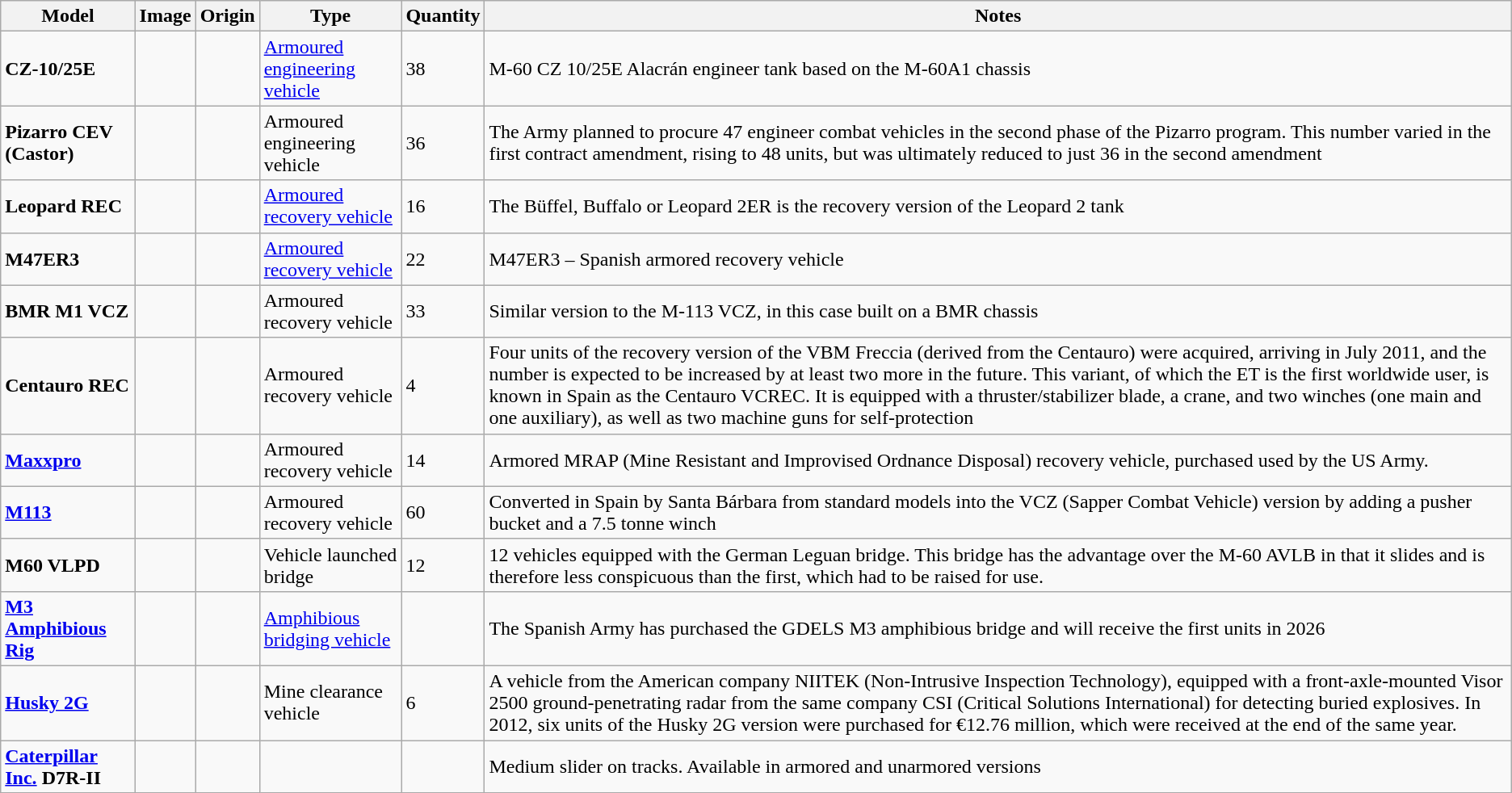<table class="wikitable">
<tr>
<th>Model</th>
<th>Image</th>
<th>Origin</th>
<th>Type</th>
<th>Quantity</th>
<th>Notes</th>
</tr>
<tr>
<td><strong>CZ-10/25E</strong></td>
<td></td>
<td></td>
<td><a href='#'>Armoured engineering vehicle</a></td>
<td>38</td>
<td>M-60 CZ 10/25E Alacrán engineer tank based on the M-60A1 chassis</td>
</tr>
<tr>
<td><strong>Pizarro CEV (Castor)</strong></td>
<td></td>
<td></td>
<td>Armoured engineering vehicle</td>
<td>36</td>
<td>The Army planned to procure 47 engineer combat vehicles in the second phase of the Pizarro program. This number varied in the first contract amendment, rising to 48 units, but was ultimately reduced to just 36 in the second amendment</td>
</tr>
<tr>
<td><strong>Leopard REC</strong></td>
<td></td>
<td></td>
<td><a href='#'>Armoured recovery vehicle</a></td>
<td>16</td>
<td>The Büffel, Buffalo or Leopard 2ER is the recovery version of the Leopard 2 tank</td>
</tr>
<tr>
<td><strong>M47ER3</strong></td>
<td></td>
<td></td>
<td><a href='#'>Armoured recovery vehicle</a></td>
<td>22</td>
<td>M47ER3 – Spanish armored recovery vehicle</td>
</tr>
<tr>
<td><strong>BMR M1 VCZ</strong></td>
<td></td>
<td></td>
<td>Armoured recovery vehicle</td>
<td>33</td>
<td>Similar version to the M-113 VCZ, in this case built on a BMR chassis</td>
</tr>
<tr>
<td><strong>Centauro REC</strong></td>
<td></td>
<td></td>
<td>Armoured recovery vehicle</td>
<td>4</td>
<td>Four units of the recovery version of the VBM Freccia (derived from the Centauro) were acquired, arriving in July 2011, and the number is expected to be increased by at least two more in the future. This variant, of which the ET is the first worldwide user, is known in Spain as the Centauro VCREC. It is equipped with a thruster/stabilizer blade, a crane, and two winches (one main and one auxiliary), as well as two machine guns for self-protection</td>
</tr>
<tr>
<td><strong><a href='#'>Maxxpro</a></strong></td>
<td></td>
<td></td>
<td>Armoured recovery vehicle</td>
<td>14</td>
<td>Armored MRAP (Mine Resistant and Improvised Ordnance Disposal) recovery vehicle, purchased used by the US Army.</td>
</tr>
<tr>
<td><strong><a href='#'>M113</a></strong></td>
<td></td>
<td></td>
<td>Armoured recovery vehicle</td>
<td>60</td>
<td>Converted in Spain by Santa Bárbara from standard models into the VCZ (Sapper Combat Vehicle) version by adding a pusher bucket and a 7.5 tonne winch</td>
</tr>
<tr>
<td><strong>M60 VLPD</strong></td>
<td></td>
<td></td>
<td>Vehicle launched bridge</td>
<td>12</td>
<td>12 vehicles equipped with the German Leguan bridge. This bridge has the advantage over the M-60 AVLB in that it slides and is therefore less conspicuous than the first, which had to be raised for use.</td>
</tr>
<tr>
<td><strong><a href='#'>M3 Amphibious Rig</a></strong></td>
<td></td>
<td></td>
<td><a href='#'>Amphibious</a> <a href='#'>bridging vehicle</a></td>
<td></td>
<td>The Spanish Army has purchased the GDELS M3 amphibious bridge and will receive the first units in 2026</td>
</tr>
<tr>
<td><strong><a href='#'>Husky 2G</a></strong></td>
<td></td>
<td></td>
<td>Mine clearance vehicle</td>
<td>6</td>
<td>A vehicle from the American company NIITEK (Non-Intrusive Inspection Technology), equipped with a front-axle-mounted Visor 2500 ground-penetrating radar from the same company CSI (Critical Solutions International) for detecting buried explosives. In 2012, six units of the Husky 2G version were purchased for €12.76 million, which were received at the end of the same year.</td>
</tr>
<tr>
<td><strong><a href='#'>Caterpillar Inc.</a> D7R-II</strong></td>
<td></td>
<td></td>
<td></td>
<td></td>
<td>Medium slider on tracks. Available in armored and unarmored versions</td>
</tr>
</table>
